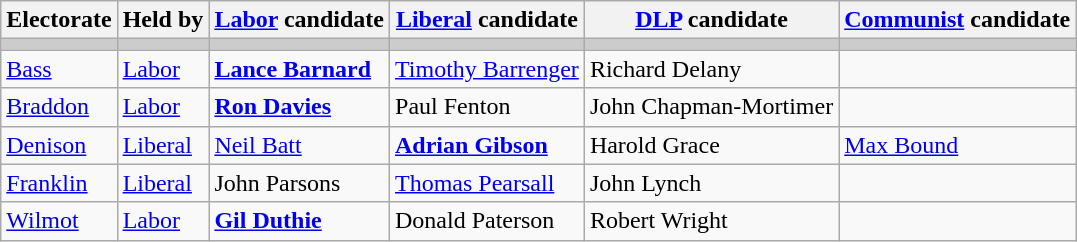<table class="wikitable">
<tr>
<th>Electorate</th>
<th>Held by</th>
<th><a href='#'>Labor</a> candidate</th>
<th><a href='#'>Liberal</a> candidate</th>
<th><a href='#'>DLP</a> candidate</th>
<th><a href='#'>Communist</a> candidate</th>
</tr>
<tr bgcolor="#cccccc">
<td></td>
<td></td>
<td></td>
<td></td>
<td></td>
<td></td>
</tr>
<tr>
<td><a href='#'>Bass</a></td>
<td><a href='#'>Labor</a></td>
<td><strong><a href='#'>Lance Barnard</a></strong></td>
<td><a href='#'>Timothy Barrenger</a></td>
<td>Richard Delany</td>
<td></td>
</tr>
<tr>
<td><a href='#'>Braddon</a></td>
<td><a href='#'>Labor</a></td>
<td><strong><a href='#'>Ron Davies</a></strong></td>
<td>Paul Fenton</td>
<td>John Chapman-Mortimer</td>
<td></td>
</tr>
<tr>
<td><a href='#'>Denison</a></td>
<td><a href='#'>Liberal</a></td>
<td><a href='#'>Neil Batt</a></td>
<td><strong><a href='#'>Adrian Gibson</a></strong></td>
<td>Harold Grace</td>
<td><a href='#'>Max Bound</a></td>
</tr>
<tr>
<td><a href='#'>Franklin</a></td>
<td><a href='#'>Liberal</a></td>
<td>John Parsons</td>
<td><a href='#'>Thomas Pearsall</a></td>
<td>John Lynch</td>
<td></td>
</tr>
<tr>
<td><a href='#'>Wilmot</a></td>
<td><a href='#'>Labor</a></td>
<td><strong><a href='#'>Gil Duthie</a></strong></td>
<td>Donald Paterson</td>
<td>Robert Wright</td>
<td></td>
</tr>
</table>
